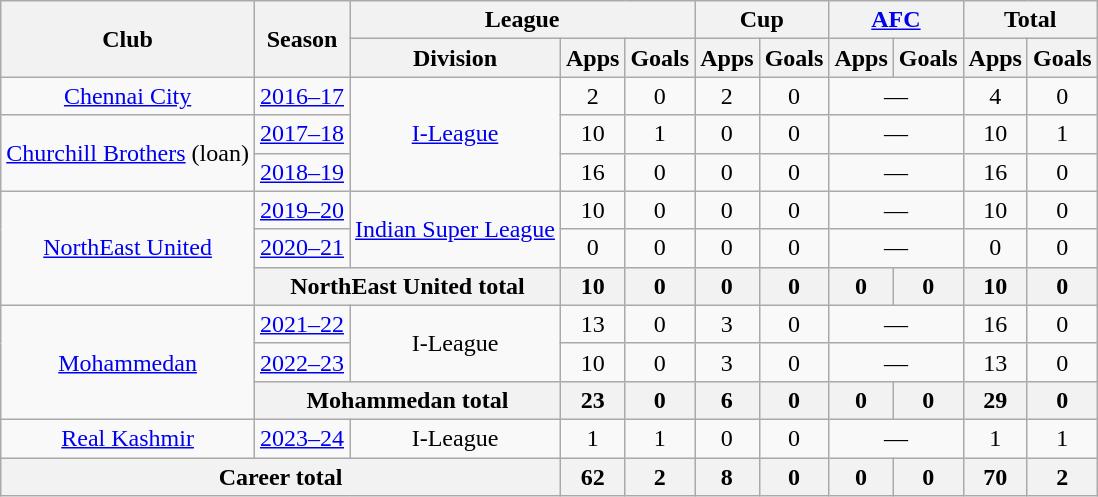<table class="wikitable" style="text-align: center;">
<tr>
<th rowspan="2">Club</th>
<th rowspan="2">Season</th>
<th colspan="3">League</th>
<th colspan="2">Cup</th>
<th colspan="2"><a href='#'>AFC</a></th>
<th colspan="2">Total</th>
</tr>
<tr>
<th>Division</th>
<th>Apps</th>
<th>Goals</th>
<th>Apps</th>
<th>Goals</th>
<th>Apps</th>
<th>Goals</th>
<th>Apps</th>
<th>Goals</th>
</tr>
<tr>
<td rowspan="1"><a href='#'>Chennai City</a></td>
<td><a href='#'>2016–17</a></td>
<td rowspan="3"><a href='#'>I-League</a></td>
<td>2</td>
<td>0</td>
<td>2</td>
<td>0</td>
<td colspan="2">—</td>
<td>4</td>
<td>0</td>
</tr>
<tr>
<td rowspan="2"><a href='#'>Churchill Brothers</a> (loan)</td>
<td><a href='#'>2017–18</a></td>
<td>10</td>
<td>1</td>
<td>0</td>
<td>0</td>
<td colspan="2">—</td>
<td>10</td>
<td>1</td>
</tr>
<tr>
<td><a href='#'>2018–19</a></td>
<td>16</td>
<td>0</td>
<td>0</td>
<td>0</td>
<td colspan="2">—</td>
<td>16</td>
<td>0</td>
</tr>
<tr>
<td rowspan="3"><a href='#'>NorthEast United</a></td>
<td><a href='#'>2019–20</a></td>
<td rowspan="2"><a href='#'>Indian Super League</a></td>
<td>10</td>
<td>0</td>
<td>0</td>
<td>0</td>
<td colspan="2">—</td>
<td>10</td>
<td>0</td>
</tr>
<tr>
<td><a href='#'>2020–21</a></td>
<td>0</td>
<td>0</td>
<td>0</td>
<td>0</td>
<td colspan="2">—</td>
<td>0</td>
<td>0</td>
</tr>
<tr>
<th colspan="2">NorthEast United total</th>
<th>10</th>
<th>0</th>
<th>0</th>
<th>0</th>
<th>0</th>
<th>0</th>
<th>10</th>
<th>0</th>
</tr>
<tr>
<td rowspan="3"><a href='#'>Mohammedan</a></td>
<td><a href='#'>2021–22</a></td>
<td rowspan="2">I-League</td>
<td>13</td>
<td>0</td>
<td>3</td>
<td>0</td>
<td colspan="2">—</td>
<td>16</td>
<td>0</td>
</tr>
<tr>
<td><a href='#'>2022–23</a></td>
<td>10</td>
<td>0</td>
<td>3</td>
<td>0</td>
<td colspan="2">—</td>
<td>13</td>
<td>0</td>
</tr>
<tr>
<th colspan="2">Mohammedan total</th>
<th>23</th>
<th>0</th>
<th>6</th>
<th>0</th>
<th>0</th>
<th>0</th>
<th>29</th>
<th>0</th>
</tr>
<tr>
<td rowspan="1"><a href='#'>Real Kashmir</a></td>
<td><a href='#'>2023–24</a></td>
<td rowspan="1">I-League</td>
<td>1</td>
<td>1</td>
<td>0</td>
<td>0</td>
<td colspan="2">—</td>
<td>1</td>
<td>1</td>
</tr>
<tr>
<th colspan="3">Career total</th>
<th>62</th>
<th>2</th>
<th>8</th>
<th>0</th>
<th>0</th>
<th>0</th>
<th>70</th>
<th>2</th>
</tr>
</table>
